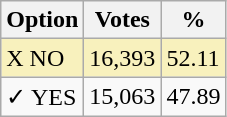<table class="wikitable">
<tr>
<th>Option</th>
<th>Votes</th>
<th>%</th>
</tr>
<tr>
<td style=background:#f8f1bd>X NO</td>
<td style=background:#f8f1bd>16,393</td>
<td style=background:#f8f1bd>52.11</td>
</tr>
<tr>
<td>✓ YES</td>
<td>15,063</td>
<td>47.89</td>
</tr>
</table>
